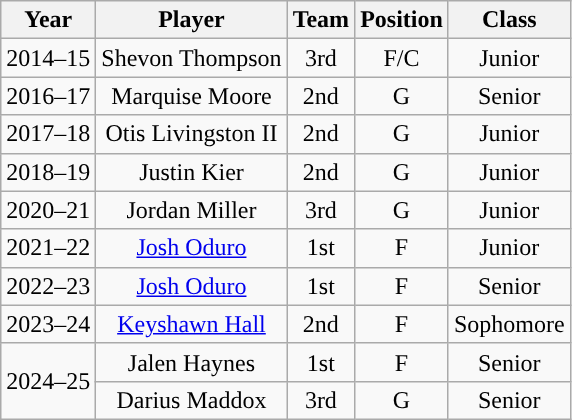<table class="wikitable">
<tr>
<th>Year</th>
<th>Player</th>
<th>Team</th>
<th>Position</th>
<th>Class</th>
</tr>
<tr align="center">
<td>2014–15</td>
<td>Shevon Thompson</td>
<td>3rd</td>
<td>F/C</td>
<td>Junior</td>
</tr>
<tr align="center">
<td>2016–17</td>
<td>Marquise Moore</td>
<td>2nd</td>
<td>G</td>
<td>Senior</td>
</tr>
<tr align="center">
<td>2017–18</td>
<td>Otis Livingston II</td>
<td>2nd</td>
<td>G</td>
<td>Junior</td>
</tr>
<tr align="center">
<td>2018–19</td>
<td>Justin Kier</td>
<td>2nd</td>
<td>G</td>
<td>Junior</td>
</tr>
<tr align="center">
<td>2020–21</td>
<td>Jordan Miller</td>
<td>3rd</td>
<td>G</td>
<td>Junior</td>
</tr>
<tr align="center">
<td>2021–22</td>
<td><a href='#'>Josh Oduro</a></td>
<td>1st</td>
<td>F</td>
<td>Junior</td>
</tr>
<tr align="center">
<td>2022–23</td>
<td><a href='#'>Josh Oduro</a></td>
<td>1st</td>
<td>F</td>
<td>Senior</td>
</tr>
<tr align="center">
<td>2023–24</td>
<td><a href='#'>Keyshawn Hall</a></td>
<td>2nd</td>
<td>F</td>
<td>Sophomore</td>
</tr>
<tr align="center">
<td rowspan=2>2024–25</td>
<td>Jalen Haynes</td>
<td>1st</td>
<td>F</td>
<td>Senior</td>
</tr>
<tr align="center">
<td>Darius Maddox</td>
<td>3rd</td>
<td>G</td>
<td>Senior</td>
</tr>
</table>
